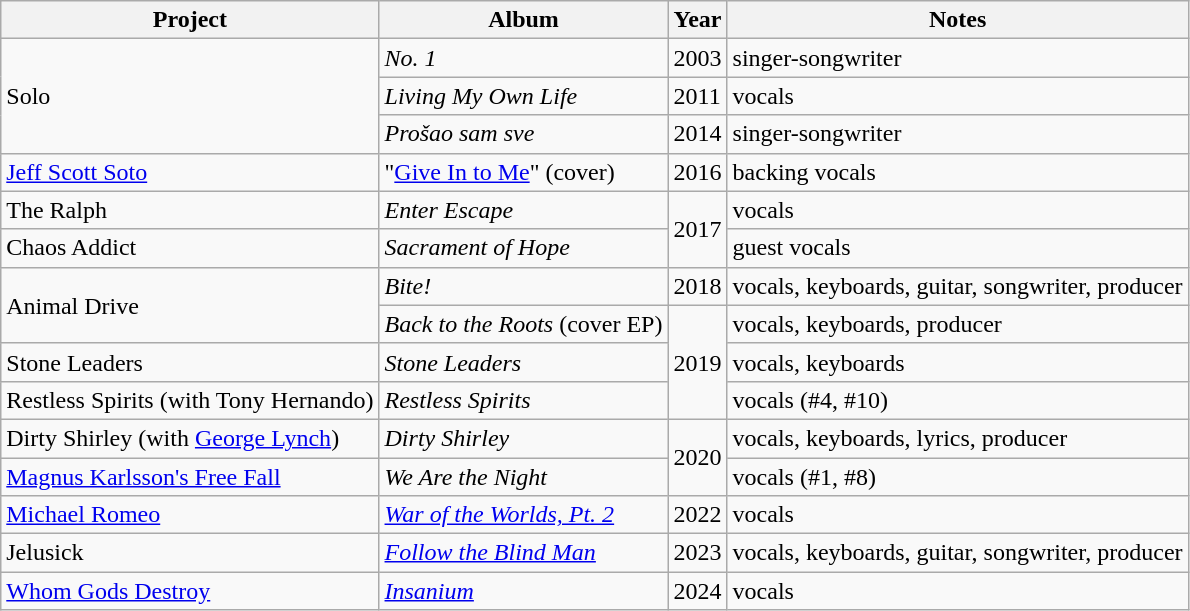<table class="wikitable sortable">
<tr>
<th scope="col">Project</th>
<th scope="col">Album</th>
<th scope="col">Year</th>
<th scope="col">Notes</th>
</tr>
<tr>
<td rowspan=3>Solo</td>
<td><em>No. 1</em></td>
<td>2003</td>
<td>singer-songwriter</td>
</tr>
<tr>
<td><em>Living My Own Life</em></td>
<td>2011</td>
<td>vocals</td>
</tr>
<tr>
<td><em>Prošao sam sve</em></td>
<td>2014</td>
<td>singer-songwriter</td>
</tr>
<tr>
<td><a href='#'>Jeff Scott Soto</a></td>
<td>"<a href='#'>Give In to Me</a>" (cover)</td>
<td>2016</td>
<td>backing vocals</td>
</tr>
<tr>
<td>The Ralph</td>
<td><em>Enter Escape</em></td>
<td rowspan=2>2017</td>
<td>vocals</td>
</tr>
<tr>
<td>Chaos Addict</td>
<td><em>Sacrament of Hope</em></td>
<td>guest vocals</td>
</tr>
<tr>
<td rowspan=2>Animal Drive</td>
<td><em>Bite!</em></td>
<td>2018</td>
<td>vocals, keyboards, guitar, songwriter, producer</td>
</tr>
<tr>
<td><em>Back to the Roots</em> (cover EP)</td>
<td rowspan=3>2019</td>
<td>vocals, keyboards, producer</td>
</tr>
<tr>
<td>Stone Leaders</td>
<td><em>Stone Leaders</em></td>
<td>vocals, keyboards</td>
</tr>
<tr>
<td>Restless Spirits (with Tony Hernando)</td>
<td><em>Restless Spirits</em></td>
<td>vocals (#4, #10)</td>
</tr>
<tr>
<td>Dirty Shirley (with <a href='#'>George Lynch</a>)</td>
<td><em>Dirty Shirley</em></td>
<td rowspan=2>2020</td>
<td>vocals, keyboards, lyrics, producer</td>
</tr>
<tr>
<td><a href='#'>Magnus Karlsson's Free Fall</a></td>
<td><em>We Are the Night</em></td>
<td>vocals (#1, #8)</td>
</tr>
<tr>
<td><a href='#'>Michael Romeo</a></td>
<td><em><a href='#'>War of the Worlds, Pt. 2</a></em></td>
<td>2022</td>
<td>vocals</td>
</tr>
<tr>
<td>Jelusick</td>
<td><em><a href='#'>Follow the Blind Man</a></em></td>
<td>2023</td>
<td>vocals, keyboards, guitar, songwriter, producer</td>
</tr>
<tr>
<td><a href='#'>Whom Gods Destroy</a></td>
<td><em><a href='#'>Insanium</a></em></td>
<td>2024</td>
<td>vocals</td>
</tr>
</table>
